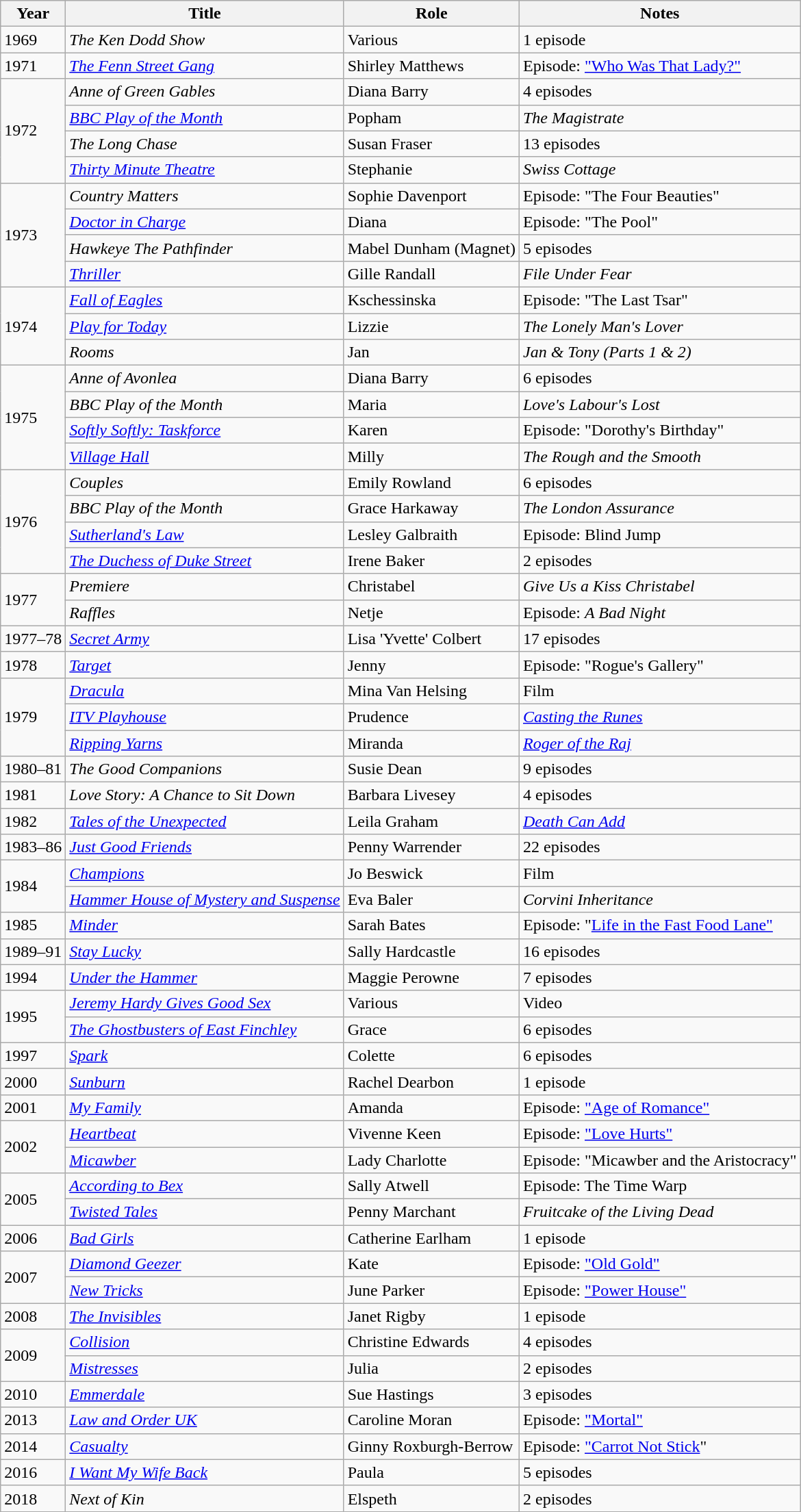<table class="wikitable">
<tr>
<th>Year</th>
<th>Title</th>
<th>Role</th>
<th>Notes</th>
</tr>
<tr>
<td>1969</td>
<td><em>The Ken Dodd Show</em></td>
<td>Various</td>
<td>1 episode</td>
</tr>
<tr>
<td>1971</td>
<td><em><a href='#'>The Fenn Street Gang</a></em></td>
<td>Shirley Matthews</td>
<td>Episode: <a href='#'>"Who Was That Lady?"</a></td>
</tr>
<tr>
<td rowspan="4">1972</td>
<td><em>Anne of Green Gables</em></td>
<td>Diana Barry</td>
<td>4 episodes</td>
</tr>
<tr>
<td><em><a href='#'>BBC Play of the Month</a></em></td>
<td>Popham</td>
<td><em>The Magistrate</em></td>
</tr>
<tr>
<td><em>The Long Chase</em></td>
<td>Susan Fraser</td>
<td>13 episodes</td>
</tr>
<tr>
<td><a href='#'><em>Thirty Minute Theatre</em></a></td>
<td>Stephanie</td>
<td><em>Swiss Cottage</em></td>
</tr>
<tr>
<td rowspan="4">1973</td>
<td><em>Country Matters</em></td>
<td>Sophie Davenport</td>
<td>Episode: "The Four Beauties"</td>
</tr>
<tr>
<td><em><a href='#'>Doctor in Charge</a></em></td>
<td>Diana</td>
<td>Episode: "The Pool"</td>
</tr>
<tr>
<td><em>Hawkeye The Pathfinder</em></td>
<td>Mabel Dunham (Magnet)</td>
<td>5 episodes</td>
</tr>
<tr>
<td><em><a href='#'>Thriller</a></em></td>
<td>Gille Randall</td>
<td><em>File Under Fear</em></td>
</tr>
<tr>
<td rowspan="3">1974</td>
<td><em><a href='#'>Fall of Eagles</a></em></td>
<td>Kschessinska</td>
<td>Episode: "The Last Tsar"</td>
</tr>
<tr>
<td><em><a href='#'>Play for Today</a></em></td>
<td>Lizzie</td>
<td><em>The Lonely Man's Lover</em></td>
</tr>
<tr>
<td><em>Rooms</em></td>
<td>Jan</td>
<td><em>Jan & Tony (Parts 1 & 2)</em></td>
</tr>
<tr>
<td rowspan="4">1975</td>
<td><em>Anne of Avonlea</em></td>
<td>Diana Barry</td>
<td>6 episodes</td>
</tr>
<tr>
<td><em>BBC Play of the Month</em></td>
<td>Maria</td>
<td><em>Love's Labour's Lost</em></td>
</tr>
<tr>
<td><em><a href='#'>Softly Softly: Taskforce</a></em></td>
<td>Karen</td>
<td>Episode: "Dorothy's Birthday"</td>
</tr>
<tr>
<td><a href='#'><em>Village Hall</em></a></td>
<td>Milly</td>
<td><em>The Rough and the Smooth</em></td>
</tr>
<tr>
<td rowspan="4">1976</td>
<td><em>Couples</em></td>
<td>Emily Rowland</td>
<td>6 episodes</td>
</tr>
<tr>
<td><em>BBC Play of the Month</em></td>
<td>Grace Harkaway</td>
<td><em>The London Assurance</em></td>
</tr>
<tr>
<td><em><a href='#'>Sutherland's Law</a></em></td>
<td>Lesley Galbraith</td>
<td>Episode: Blind Jump</td>
</tr>
<tr>
<td><em><a href='#'>The Duchess of Duke Street</a></em></td>
<td>Irene Baker</td>
<td>2 episodes</td>
</tr>
<tr>
<td rowspan="2">1977</td>
<td><em>Premiere</em></td>
<td>Christabel</td>
<td><em>Give Us a Kiss Christabel</em></td>
</tr>
<tr>
<td><em>Raffles</em></td>
<td>Netje</td>
<td>Episode: <em>A Bad Night</em></td>
</tr>
<tr>
<td>1977–78</td>
<td><em><a href='#'>Secret Army</a></em></td>
<td>Lisa 'Yvette' Colbert</td>
<td>17 episodes</td>
</tr>
<tr>
<td>1978</td>
<td><em><a href='#'>Target</a></em></td>
<td>Jenny</td>
<td>Episode: "Rogue's Gallery"</td>
</tr>
<tr>
<td rowspan="3">1979</td>
<td><em><a href='#'>Dracula</a></em></td>
<td>Mina Van Helsing</td>
<td>Film</td>
</tr>
<tr>
<td><em><a href='#'>ITV Playhouse</a></em></td>
<td>Prudence</td>
<td><em><a href='#'>Casting the Runes</a></em></td>
</tr>
<tr>
<td><em><a href='#'>Ripping Yarns</a></em></td>
<td>Miranda</td>
<td><a href='#'><em>Roger of the Raj</em></a></td>
</tr>
<tr>
<td>1980–81</td>
<td><em>The Good Companions</em></td>
<td>Susie Dean</td>
<td>9 episodes</td>
</tr>
<tr>
<td>1981</td>
<td><em>Love Story: A Chance to Sit Down</em></td>
<td>Barbara Livesey</td>
<td>4 episodes</td>
</tr>
<tr>
<td>1982</td>
<td><em><a href='#'>Tales of the Unexpected</a></em></td>
<td>Leila Graham</td>
<td><em><a href='#'>Death Can Add</a></em></td>
</tr>
<tr>
<td>1983–86</td>
<td><em><a href='#'>Just Good Friends</a></em></td>
<td>Penny Warrender</td>
<td>22 episodes</td>
</tr>
<tr>
<td rowspan="2">1984</td>
<td><em><a href='#'>Champions</a></em></td>
<td>Jo Beswick</td>
<td>Film</td>
</tr>
<tr>
<td><em><a href='#'>Hammer House of Mystery and Suspense</a></em></td>
<td>Eva Baler</td>
<td><em>Corvini Inheritance</em></td>
</tr>
<tr>
<td>1985</td>
<td><em><a href='#'>Minder</a></em></td>
<td>Sarah Bates</td>
<td>Episode: "<a href='#'>Life in the Fast Food Lane"</a></td>
</tr>
<tr>
<td>1989–91</td>
<td><em><a href='#'>Stay Lucky</a></em></td>
<td>Sally Hardcastle</td>
<td>16 episodes</td>
</tr>
<tr>
<td>1994</td>
<td><em><a href='#'>Under the Hammer</a></em></td>
<td>Maggie Perowne</td>
<td>7 episodes</td>
</tr>
<tr>
<td rowspan="2">1995</td>
<td><em><a href='#'>Jeremy Hardy Gives Good Sex</a></em></td>
<td>Various</td>
<td>Video</td>
</tr>
<tr>
<td><em><a href='#'>The Ghostbusters of East Finchley</a></em></td>
<td>Grace</td>
<td>6 episodes</td>
</tr>
<tr>
<td>1997</td>
<td><em><a href='#'>Spark</a></em></td>
<td>Colette</td>
<td>6 episodes</td>
</tr>
<tr>
<td>2000</td>
<td><em><a href='#'>Sunburn</a></em></td>
<td>Rachel Dearbon</td>
<td>1 episode</td>
</tr>
<tr>
<td>2001</td>
<td><em><a href='#'>My Family</a></em></td>
<td>Amanda</td>
<td>Episode: <a href='#'>"Age of Romance"</a></td>
</tr>
<tr>
<td rowspan="2">2002</td>
<td><em><a href='#'>Heartbeat</a></em></td>
<td>Vivenne Keen</td>
<td>Episode: <a href='#'>"Love Hurts"</a></td>
</tr>
<tr>
<td><em><a href='#'>Micawber</a></em></td>
<td>Lady Charlotte</td>
<td>Episode: "Micawber and the Aristocracy"</td>
</tr>
<tr>
<td rowspan="2">2005</td>
<td><em><a href='#'>According to Bex</a></em></td>
<td>Sally Atwell</td>
<td>Episode: The Time Warp</td>
</tr>
<tr>
<td><em><a href='#'>Twisted Tales</a></em></td>
<td>Penny Marchant</td>
<td><em>Fruitcake of the Living Dead</em></td>
</tr>
<tr>
<td>2006</td>
<td><em><a href='#'>Bad Girls</a></em></td>
<td>Catherine Earlham</td>
<td>1 episode</td>
</tr>
<tr>
<td rowspan="2">2007</td>
<td><em><a href='#'>Diamond Geezer</a></em></td>
<td>Kate</td>
<td>Episode: <a href='#'>"Old Gold"</a></td>
</tr>
<tr>
<td><em><a href='#'>New Tricks</a></em></td>
<td>June Parker</td>
<td>Episode: <a href='#'>"Power House"</a></td>
</tr>
<tr>
<td>2008</td>
<td><em><a href='#'>The Invisibles</a></em></td>
<td>Janet Rigby</td>
<td>1 episode</td>
</tr>
<tr>
<td rowspan="2">2009</td>
<td><em><a href='#'>Collision</a></em></td>
<td>Christine Edwards</td>
<td>4 episodes</td>
</tr>
<tr>
<td><em><a href='#'>Mistresses</a></em></td>
<td>Julia</td>
<td>2 episodes</td>
</tr>
<tr>
<td>2010</td>
<td><em><a href='#'>Emmerdale</a></em></td>
<td>Sue Hastings</td>
<td>3 episodes</td>
</tr>
<tr>
<td>2013</td>
<td><em><a href='#'>Law and Order UK</a></em></td>
<td>Caroline Moran</td>
<td>Episode: <a href='#'>"Mortal"</a></td>
</tr>
<tr>
<td>2014</td>
<td><em><a href='#'>Casualty</a></em></td>
<td>Ginny Roxburgh-Berrow</td>
<td>Episode: <a href='#'>"Carrot Not Stick</a>"</td>
</tr>
<tr>
<td>2016</td>
<td><em><a href='#'>I Want My Wife Back</a></em></td>
<td>Paula</td>
<td>5 episodes</td>
</tr>
<tr>
<td>2018</td>
<td><em>Next of Kin</em></td>
<td>Elspeth</td>
<td>2 episodes</td>
</tr>
</table>
